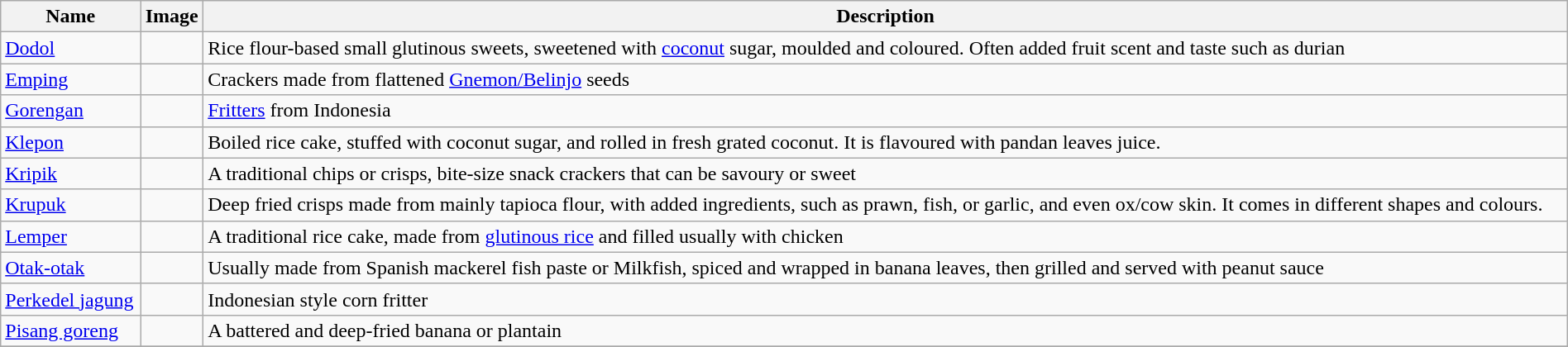<table class="wikitable sortable" width="100%">
<tr>
<th>Name</th>
<th class="unsortable">Image</th>
<th>Description</th>
</tr>
<tr>
<td><a href='#'>Dodol</a></td>
<td></td>
<td>Rice flour-based small glutinous sweets, sweetened with <a href='#'>coconut</a> sugar, moulded and coloured. Often added fruit scent and taste such as durian</td>
</tr>
<tr>
<td><a href='#'>Emping</a></td>
<td></td>
<td>Crackers made from flattened <a href='#'>Gnemon/Belinjo</a> seeds</td>
</tr>
<tr>
<td><a href='#'>Gorengan</a></td>
<td></td>
<td><a href='#'>Fritters</a> from Indonesia</td>
</tr>
<tr>
<td><a href='#'>Klepon</a></td>
<td></td>
<td>Boiled rice cake, stuffed with coconut sugar, and rolled in fresh grated coconut. It is flavoured with pandan leaves juice.</td>
</tr>
<tr>
<td><a href='#'>Kripik</a></td>
<td></td>
<td>A traditional chips or crisps, bite-size snack crackers that can be savoury or sweet</td>
</tr>
<tr>
<td><a href='#'>Krupuk</a></td>
<td></td>
<td>Deep fried crisps made from mainly tapioca flour, with added ingredients, such as prawn, fish, or garlic, and even ox/cow skin. It comes in different shapes and colours.</td>
</tr>
<tr>
<td><a href='#'>Lemper</a></td>
<td></td>
<td>A traditional rice cake, made from <a href='#'>glutinous rice</a> and filled usually with chicken</td>
</tr>
<tr>
<td><a href='#'>Otak-otak</a></td>
<td></td>
<td>Usually made from Spanish mackerel fish paste or Milkfish, spiced and wrapped in banana leaves, then grilled and served with peanut sauce</td>
</tr>
<tr>
<td><a href='#'>Perkedel jagung</a></td>
<td></td>
<td>Indonesian style corn fritter</td>
</tr>
<tr>
<td><a href='#'>Pisang goreng</a></td>
<td></td>
<td>A battered and deep-fried banana or plantain</td>
</tr>
<tr>
</tr>
</table>
